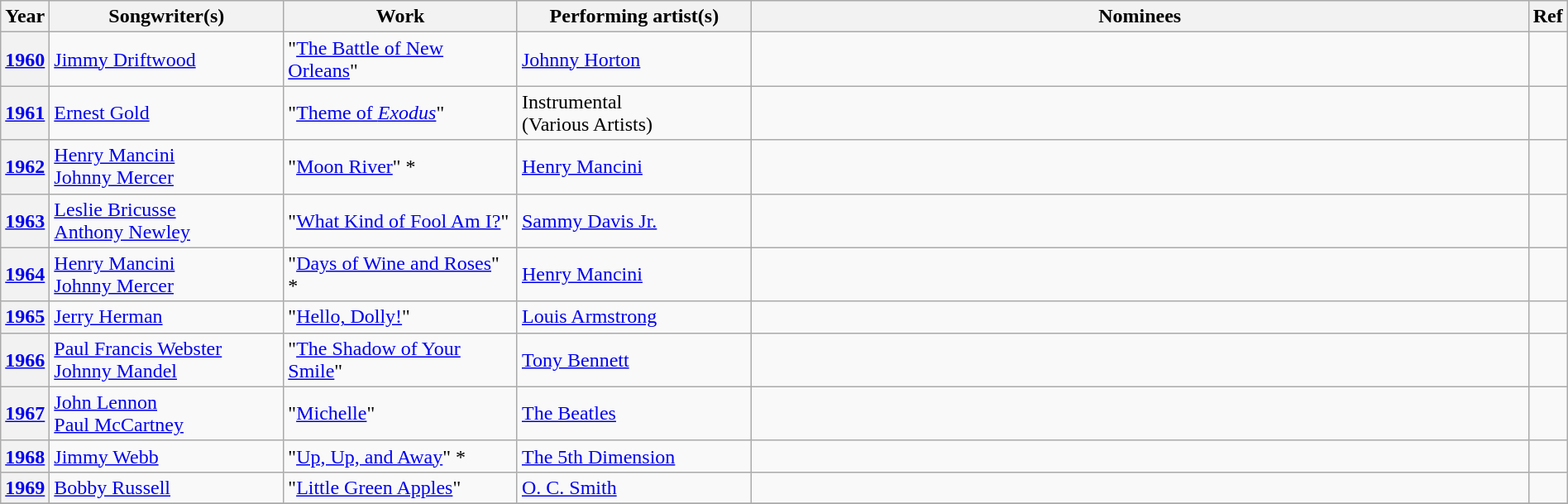<table class="wikitable sortable" style="width:100%">
<tr>
<th scope="col" width="1%">Year</th>
<th scope="col" width="15%">Songwriter(s)</th>
<th scope="col" width="15%">Work</th>
<th scope="col" width="15%">Performing artist(s)</th>
<th scope="col" class="unsortable" width="50%">Nominees</th>
<th scope="col" class="unsortable" width="1%">Ref</th>
</tr>
<tr>
<th scope="row"><a href='#'>1960</a></th>
<td><a href='#'>Jimmy Driftwood</a></td>
<td>"<a href='#'>The Battle of New Orleans</a>"</td>
<td><a href='#'>Johnny Horton</a></td>
<td></td>
<td style="text-align:center;"></td>
</tr>
<tr>
<th scope="row"><a href='#'>1961</a></th>
<td><a href='#'>Ernest Gold</a></td>
<td>"<a href='#'>Theme of <em>Exodus</em></a>"</td>
<td>Instrumental <br>(Various Artists)</td>
<td></td>
<td style="text-align:center;"></td>
</tr>
<tr>
<th scope="row"><a href='#'>1962</a></th>
<td><a href='#'>Henry Mancini</a><br><a href='#'>Johnny Mercer</a></td>
<td>"<a href='#'>Moon River</a>" *</td>
<td><a href='#'>Henry Mancini</a></td>
<td></td>
<td style="text-align:center;"></td>
</tr>
<tr>
<th scope="row"><a href='#'>1963</a></th>
<td><a href='#'>Leslie Bricusse</a><br><a href='#'>Anthony Newley</a></td>
<td>"<a href='#'>What Kind of Fool Am I?</a>"</td>
<td><a href='#'>Sammy Davis Jr.</a></td>
<td></td>
<td style="text-align:center;"></td>
</tr>
<tr>
<th scope="row"><a href='#'>1964</a></th>
<td><a href='#'>Henry Mancini</a><br><a href='#'>Johnny Mercer</a></td>
<td>"<a href='#'>Days of Wine and Roses</a>" *</td>
<td><a href='#'>Henry Mancini</a></td>
<td></td>
<td style="text-align:center;"></td>
</tr>
<tr>
<th scope="row"><a href='#'>1965</a></th>
<td><a href='#'>Jerry Herman</a></td>
<td>"<a href='#'>Hello, Dolly!</a>"</td>
<td><a href='#'>Louis Armstrong</a></td>
<td></td>
<td style="text-align:center;"></td>
</tr>
<tr>
<th scope="row"><a href='#'>1966</a></th>
<td><a href='#'>Paul Francis Webster</a><br><a href='#'>Johnny Mandel</a></td>
<td>"<a href='#'>The Shadow of Your Smile</a>"</td>
<td><a href='#'>Tony Bennett</a></td>
<td></td>
<td style="text-align:center;"></td>
</tr>
<tr>
<th scope="row"><a href='#'>1967</a></th>
<td><a href='#'>John Lennon</a><br><a href='#'>Paul McCartney</a></td>
<td>"<a href='#'>Michelle</a>"</td>
<td><a href='#'>The Beatles</a></td>
<td></td>
<td style="text-align:center;"></td>
</tr>
<tr>
<th scope="row"><a href='#'>1968</a></th>
<td><a href='#'>Jimmy Webb</a></td>
<td>"<a href='#'>Up, Up, and Away</a>" *</td>
<td><a href='#'>The 5th Dimension</a></td>
<td></td>
<td style="text-align:center;"></td>
</tr>
<tr>
<th scope="row"><a href='#'>1969</a></th>
<td><a href='#'>Bobby Russell</a></td>
<td>"<a href='#'>Little Green Apples</a>"</td>
<td><a href='#'>O. C. Smith</a></td>
<td></td>
<td style="text-align:center;"></td>
</tr>
<tr>
</tr>
</table>
